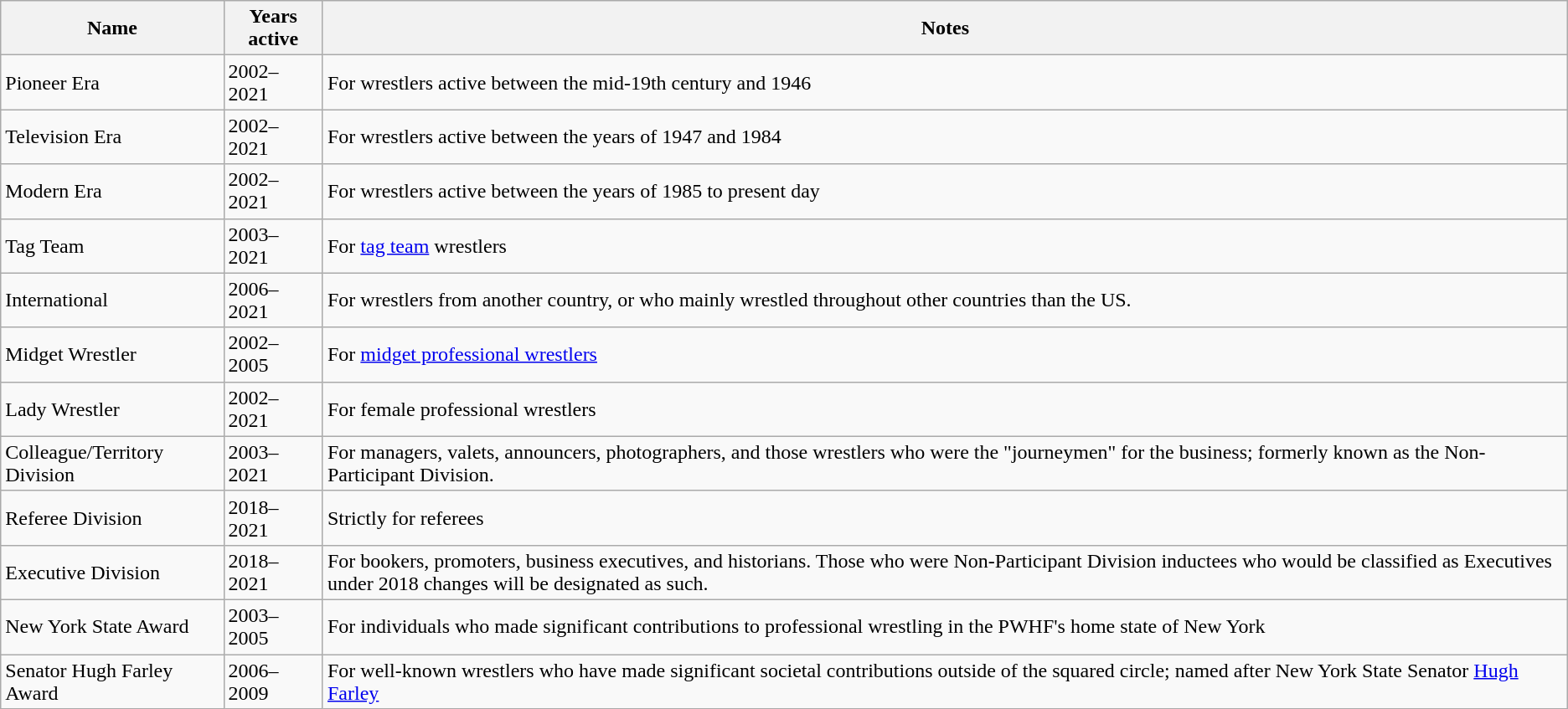<table class="wikitable sortable">
<tr>
<th scope="col">Name</th>
<th scope="col">Years active</th>
<th scope="col" class="unsortable">Notes</th>
</tr>
<tr>
<td>Pioneer Era</td>
<td>2002–2021</td>
<td>For wrestlers active between the mid-19th century and 1946</td>
</tr>
<tr>
<td>Television Era</td>
<td>2002–2021</td>
<td>For wrestlers active between the years of 1947 and 1984</td>
</tr>
<tr>
<td>Modern Era</td>
<td>2002–2021</td>
<td>For wrestlers active between the years of 1985 to present day</td>
</tr>
<tr>
<td>Tag Team</td>
<td>2003–2021</td>
<td>For <a href='#'>tag team</a> wrestlers</td>
</tr>
<tr>
<td>International</td>
<td>2006–2021</td>
<td>For wrestlers from another country, or who mainly wrestled throughout other countries than the US.</td>
</tr>
<tr>
<td>Midget Wrestler</td>
<td>2002–2005</td>
<td>For <a href='#'>midget professional wrestlers</a></td>
</tr>
<tr>
<td>Lady Wrestler</td>
<td>2002–2021</td>
<td>For female professional wrestlers</td>
</tr>
<tr>
<td>Colleague/Territory Division</td>
<td>2003–2021</td>
<td>For managers, valets, announcers, photographers, and those wrestlers who were the "journeymen" for the business; formerly known as the Non-Participant Division.</td>
</tr>
<tr>
<td>Referee Division</td>
<td>2018–2021</td>
<td>Strictly for referees</td>
</tr>
<tr>
<td>Executive Division</td>
<td>2018–2021</td>
<td>For bookers, promoters, business executives, and historians.  Those who were Non-Participant Division inductees who would be classified as Executives under 2018 changes will be designated as such.</td>
</tr>
<tr>
<td>New York State Award</td>
<td>2003–2005</td>
<td>For individuals who made significant contributions to professional wrestling in the PWHF's home state of New York</td>
</tr>
<tr>
<td>Senator Hugh Farley Award</td>
<td>2006–2009</td>
<td>For well-known wrestlers who have made significant societal contributions outside of the squared circle; named after New York State Senator <a href='#'>Hugh Farley</a></td>
</tr>
</table>
